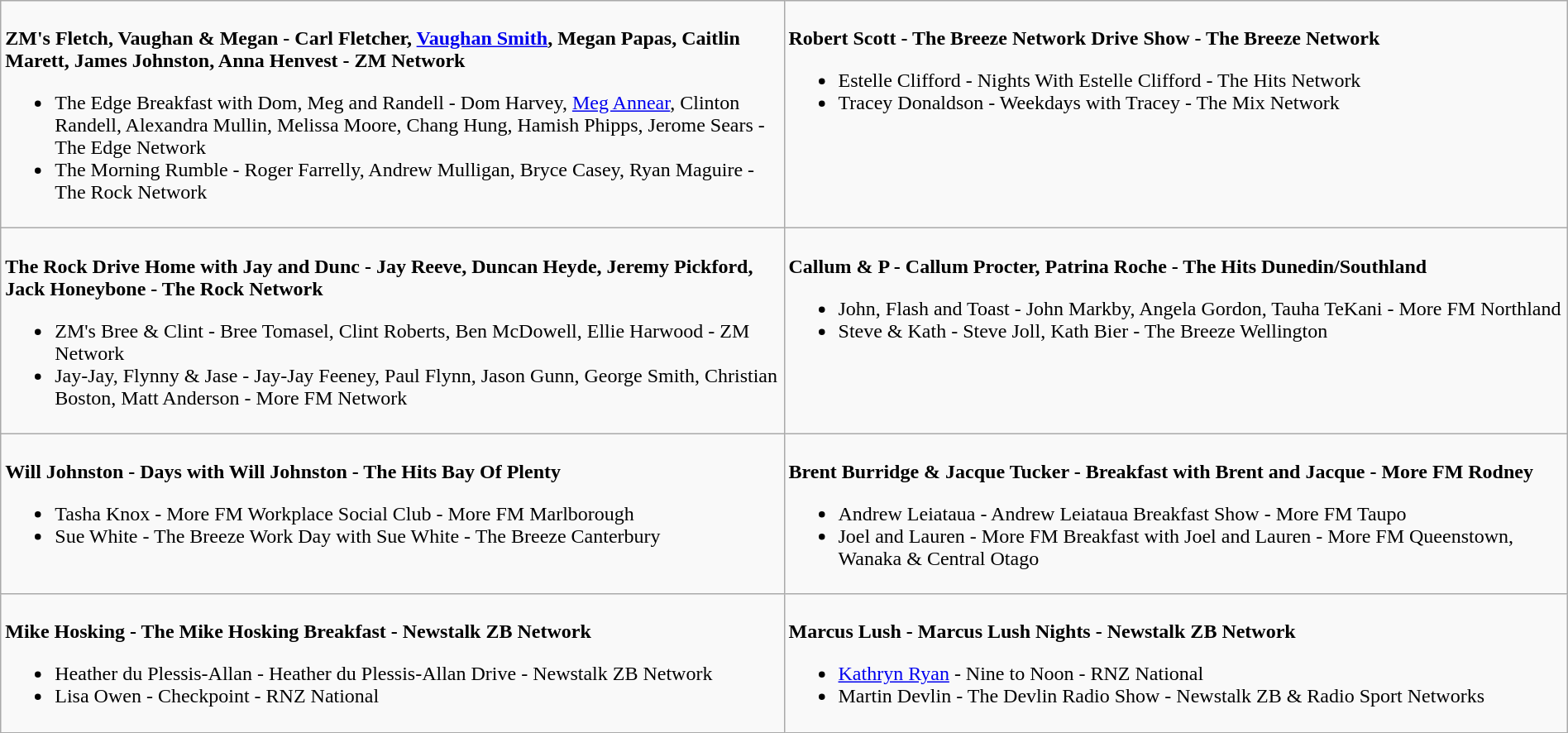<table class=wikitable width="100%">
<tr>
<td valign="top" width="50%"><br><strong>ZM's Fletch, Vaughan & Megan - Carl Fletcher, <a href='#'>Vaughan Smith</a>, Megan Papas, Caitlin Marett, James Johnston, Anna Henvest - ZM Network</strong><ul><li>The Edge Breakfast with Dom, Meg and Randell - Dom Harvey, <a href='#'>Meg Annear</a>, Clinton Randell, Alexandra Mullin, Melissa Moore, Chang Hung, Hamish Phipps, Jerome Sears - The Edge Network</li><li>The Morning Rumble - Roger Farrelly, Andrew Mulligan, Bryce Casey, Ryan Maguire - The Rock Network</li></ul></td>
<td valign="top"  width="50%"><br><strong>Robert Scott - The Breeze Network Drive Show - The Breeze Network</strong><ul><li>Estelle Clifford - Nights With Estelle Clifford - The Hits Network</li><li>Tracey Donaldson - Weekdays with Tracey - The Mix Network</li></ul></td>
</tr>
<tr>
<td valign="top" width="50%"><br><strong>The Rock Drive Home with Jay and Dunc - Jay Reeve, Duncan Heyde, Jeremy Pickford, Jack Honeybone - The Rock Network</strong><ul><li>ZM's Bree & Clint - Bree Tomasel, Clint Roberts, Ben McDowell, Ellie Harwood - ZM Network</li><li>Jay-Jay, Flynny & Jase - Jay-Jay Feeney, Paul Flynn, Jason Gunn, George Smith, Christian Boston, Matt Anderson - More FM Network</li></ul></td>
<td valign="top"  width="50%"><br><strong>Callum & P - Callum Procter, Patrina Roche - The Hits Dunedin/Southland</strong><ul><li>John, Flash and Toast - John Markby, Angela Gordon, Tauha TeKani - More FM Northland</li><li>Steve & Kath - Steve Joll, Kath Bier - The Breeze Wellington</li></ul></td>
</tr>
<tr>
<td valign="top" width="50%"><br><strong>Will Johnston - Days with Will Johnston - The Hits Bay Of Plenty</strong><ul><li>Tasha Knox - More FM Workplace Social Club - More FM Marlborough</li><li>Sue White - The Breeze Work Day with Sue White - The Breeze Canterbury</li></ul></td>
<td valign="top" width="50%"><br><strong>Brent Burridge & Jacque Tucker - Breakfast with Brent and Jacque - More FM Rodney</strong><ul><li>Andrew Leiataua - Andrew Leiataua Breakfast Show - More FM Taupo</li><li>Joel and Lauren - More FM Breakfast with Joel and Lauren - More FM Queenstown, Wanaka & Central Otago</li></ul></td>
</tr>
<tr>
<td valign="top"  width="50%"><br><strong>Mike Hosking - The Mike Hosking Breakfast - Newstalk ZB Network</strong><ul><li>Heather du Plessis-Allan - Heather du Plessis-Allan Drive - Newstalk ZB Network</li><li>Lisa Owen - Checkpoint - RNZ National</li></ul></td>
<td valign="top" width="50%"><br><strong>Marcus Lush - Marcus Lush Nights - Newstalk ZB Network</strong><ul><li><a href='#'>Kathryn Ryan</a> - Nine to Noon - RNZ National</li><li>Martin Devlin - The Devlin Radio Show - Newstalk ZB & Radio Sport Networks</li></ul></td>
</tr>
</table>
